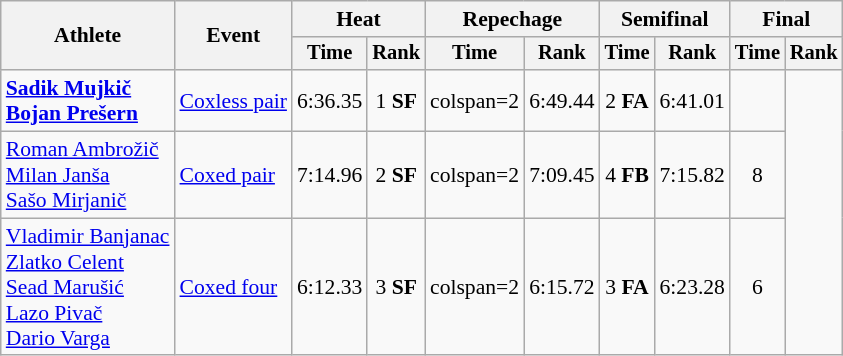<table class=wikitable style=font-size:90%;text-align:center>
<tr>
<th rowspan=2>Athlete</th>
<th rowspan=2>Event</th>
<th colspan=2>Heat</th>
<th colspan=2>Repechage</th>
<th colspan=2>Semifinal</th>
<th colspan=2>Final</th>
</tr>
<tr style=font-size:95%>
<th>Time</th>
<th>Rank</th>
<th>Time</th>
<th>Rank</th>
<th>Time</th>
<th>Rank</th>
<th>Time</th>
<th>Rank</th>
</tr>
<tr>
<td align=left><strong><a href='#'>Sadik Mujkič</a><br><a href='#'>Bojan Prešern</a></strong></td>
<td align=left><a href='#'>Coxless pair</a></td>
<td>6:36.35</td>
<td>1 <strong>SF</strong></td>
<td>colspan=2 </td>
<td>6:49.44</td>
<td>2 <strong>FA</strong></td>
<td>6:41.01</td>
<td></td>
</tr>
<tr>
<td align=left><a href='#'>Roman Ambrožič</a><br><a href='#'>Milan Janša</a><br><a href='#'>Sašo Mirjanič</a></td>
<td align=left><a href='#'>Coxed pair</a></td>
<td>7:14.96</td>
<td>2 <strong>SF</strong></td>
<td>colspan=2 </td>
<td>7:09.45</td>
<td>4 <strong>FB</strong></td>
<td>7:15.82</td>
<td>8</td>
</tr>
<tr>
<td align=left><a href='#'>Vladimir Banjanac</a><br><a href='#'>Zlatko Celent</a><br><a href='#'>Sead Marušić</a><br><a href='#'>Lazo Pivač</a><br><a href='#'>Dario Varga</a></td>
<td align=left><a href='#'>Coxed four</a></td>
<td>6:12.33</td>
<td>3 <strong>SF</strong></td>
<td>colspan=2 </td>
<td>6:15.72</td>
<td>3 <strong>FA</strong></td>
<td>6:23.28</td>
<td>6</td>
</tr>
</table>
